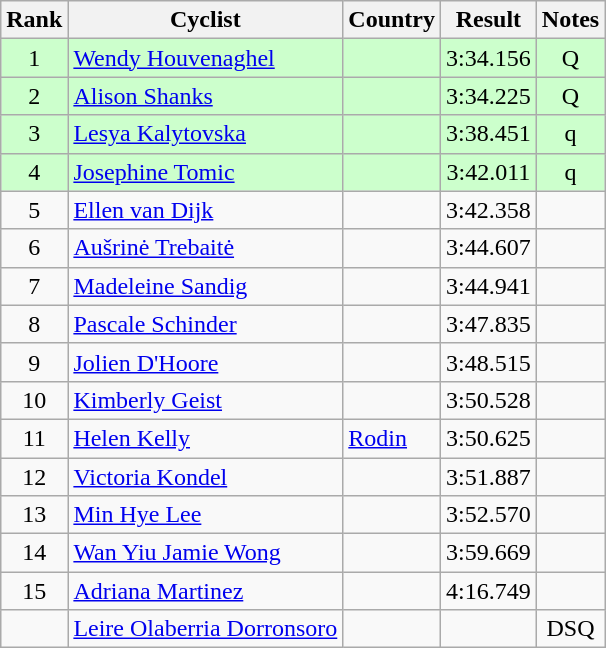<table class="wikitable sortable" style="text-align:center;">
<tr>
<th>Rank</th>
<th class="unsortable">Cyclist</th>
<th>Country</th>
<th>Result</th>
<th class="unsortable">Notes</th>
</tr>
<tr bgcolor=ccffcc>
<td>1</td>
<td align="left"><a href='#'>Wendy Houvenaghel</a></td>
<td align="left"></td>
<td>3:34.156</td>
<td>Q</td>
</tr>
<tr bgcolor=ccffcc>
<td>2</td>
<td align="left"><a href='#'>Alison Shanks</a></td>
<td align="left"></td>
<td>3:34.225</td>
<td>Q</td>
</tr>
<tr bgcolor=ccffcc>
<td>3</td>
<td align="left"><a href='#'>Lesya Kalytovska</a></td>
<td align="left"></td>
<td>3:38.451</td>
<td>q</td>
</tr>
<tr bgcolor=ccffcc>
<td>4</td>
<td align="left"><a href='#'>Josephine Tomic</a></td>
<td align="left"></td>
<td>3:42.011</td>
<td>q</td>
</tr>
<tr>
<td>5</td>
<td align="left"><a href='#'>Ellen van Dijk</a></td>
<td align="left"></td>
<td>3:42.358</td>
<td></td>
</tr>
<tr>
<td>6</td>
<td align="left"><a href='#'>Aušrinė Trebaitė</a></td>
<td align="left"></td>
<td>3:44.607</td>
<td></td>
</tr>
<tr>
<td>7</td>
<td align="left"><a href='#'>Madeleine Sandig</a></td>
<td align="left"></td>
<td>3:44.941</td>
<td></td>
</tr>
<tr>
<td>8</td>
<td align="left"><a href='#'>Pascale Schinder</a></td>
<td align="left"></td>
<td>3:47.835</td>
<td></td>
</tr>
<tr>
<td>9</td>
<td align="left"><a href='#'>Jolien D'Hoore</a></td>
<td align="left"></td>
<td>3:48.515</td>
<td></td>
</tr>
<tr>
<td>10</td>
<td align="left"><a href='#'>Kimberly Geist</a></td>
<td align="left"></td>
<td>3:50.528</td>
<td></td>
</tr>
<tr>
<td>11</td>
<td align="left"><a href='#'>Helen Kelly</a></td>
<td align="left"><a href='#'>Rodin</a></td>
<td>3:50.625</td>
<td></td>
</tr>
<tr>
<td>12</td>
<td align="left"><a href='#'>Victoria Kondel</a></td>
<td align="left"></td>
<td>3:51.887</td>
<td></td>
</tr>
<tr>
<td>13</td>
<td align="left"><a href='#'>Min Hye Lee</a></td>
<td align="left"></td>
<td>3:52.570</td>
<td></td>
</tr>
<tr>
<td>14</td>
<td align="left"><a href='#'>Wan Yiu Jamie Wong</a></td>
<td align="left"></td>
<td>3:59.669</td>
<td></td>
</tr>
<tr>
<td>15</td>
<td align="left"><a href='#'>Adriana Martinez</a></td>
<td align="left"></td>
<td>4:16.749</td>
<td></td>
</tr>
<tr>
<td></td>
<td align="left"><a href='#'>Leire Olaberria Dorronsoro</a></td>
<td align="left"></td>
<td></td>
<td>DSQ</td>
</tr>
</table>
